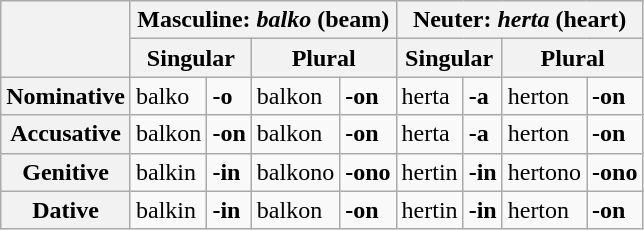<table class="wikitable">
<tr>
<th rowspan="2"></th>
<th colspan="4">Masculine: <em>balko</em> (beam)</th>
<th colspan="4">Neuter: <em>herta</em> (heart)</th>
</tr>
<tr>
<th colspan="2">Singular</th>
<th colspan="2">Plural</th>
<th colspan="2">Singular</th>
<th colspan="2">Plural</th>
</tr>
<tr>
<th>Nominative</th>
<td>balko</td>
<td><strong>-o</strong></td>
<td>balkon</td>
<td><strong>-on</strong></td>
<td>herta</td>
<td><strong>-a</strong></td>
<td>herton</td>
<td><strong>-on</strong></td>
</tr>
<tr>
<th>Accusative</th>
<td>balkon</td>
<td><strong>-on</strong></td>
<td>balkon</td>
<td><strong>-on</strong></td>
<td>herta</td>
<td><strong>-a</strong></td>
<td>herton</td>
<td><strong>-on</strong></td>
</tr>
<tr>
<th>Genitive</th>
<td>balkin</td>
<td><strong>-in</strong></td>
<td>balkono</td>
<td><strong>-ono</strong></td>
<td>hertin</td>
<td><strong>-in</strong></td>
<td>hertono</td>
<td><strong>-ono</strong></td>
</tr>
<tr>
<th>Dative</th>
<td>balkin</td>
<td><strong>-in</strong></td>
<td>balkon</td>
<td><strong>-on</strong></td>
<td>hertin</td>
<td><strong>-in</strong></td>
<td>herton</td>
<td><strong>-on</strong></td>
</tr>
</table>
